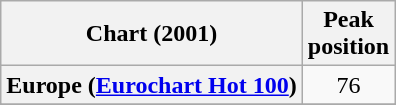<table class="wikitable sortable plainrowheaders" style="text-align:center">
<tr>
<th scope="col">Chart (2001)</th>
<th scope="col">Peak<br>position</th>
</tr>
<tr>
<th scope="row">Europe (<a href='#'>Eurochart Hot 100</a>)</th>
<td>76</td>
</tr>
<tr>
</tr>
<tr>
</tr>
<tr>
</tr>
<tr>
</tr>
</table>
